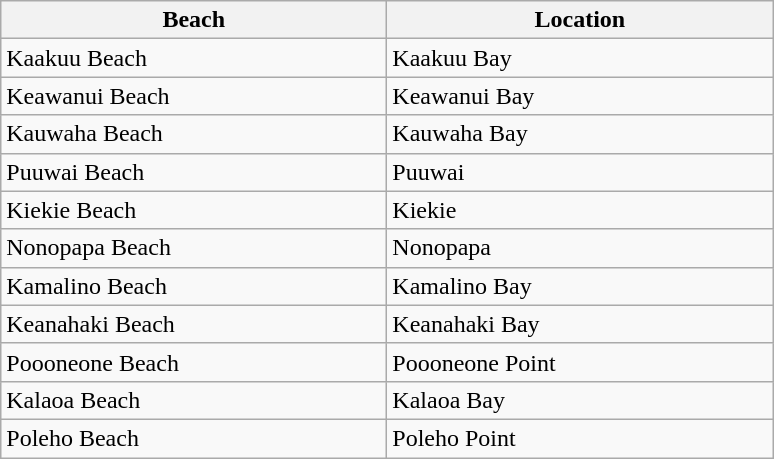<table class="wikitable sortable collapsible collapsed">
<tr>
<th width="250px">Beach</th>
<th width="250px">Location</th>
</tr>
<tr>
<td>Kaakuu Beach</td>
<td>Kaakuu Bay</td>
</tr>
<tr>
<td>Keawanui Beach</td>
<td>Keawanui Bay</td>
</tr>
<tr>
<td>Kauwaha Beach</td>
<td>Kauwaha Bay</td>
</tr>
<tr>
<td>Puuwai Beach</td>
<td>Puuwai</td>
</tr>
<tr>
<td>Kiekie Beach</td>
<td>Kiekie</td>
</tr>
<tr>
<td>Nonopapa Beach</td>
<td>Nonopapa</td>
</tr>
<tr>
<td>Kamalino Beach</td>
<td>Kamalino Bay</td>
</tr>
<tr>
<td>Keanahaki Beach</td>
<td>Keanahaki Bay</td>
</tr>
<tr>
<td>Poooneone Beach</td>
<td>Poooneone Point</td>
</tr>
<tr>
<td>Kalaoa Beach</td>
<td>Kalaoa Bay</td>
</tr>
<tr>
<td>Poleho Beach</td>
<td>Poleho Point</td>
</tr>
</table>
